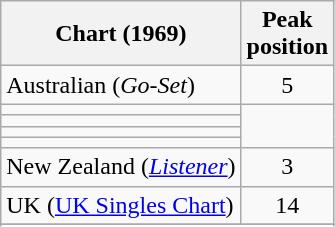<table class="wikitable sortable">
<tr>
<th>Chart (1969)</th>
<th>Peak<br>position</th>
</tr>
<tr>
<td>Australian (<em>Go-Set</em>)</td>
<td style="text-align:center;">5</td>
</tr>
<tr>
<td></td>
</tr>
<tr>
<td></td>
</tr>
<tr>
<td></td>
</tr>
<tr>
<td></td>
</tr>
<tr>
<td>New Zealand (<em><a href='#'>Listener</a></em>)</td>
<td style="text-align:center;">3</td>
</tr>
<tr>
<td>UK (<a href='#'>UK Singles Chart</a>)</td>
<td style="text-align:center;">14</td>
</tr>
<tr>
</tr>
<tr>
</tr>
<tr>
</tr>
</table>
